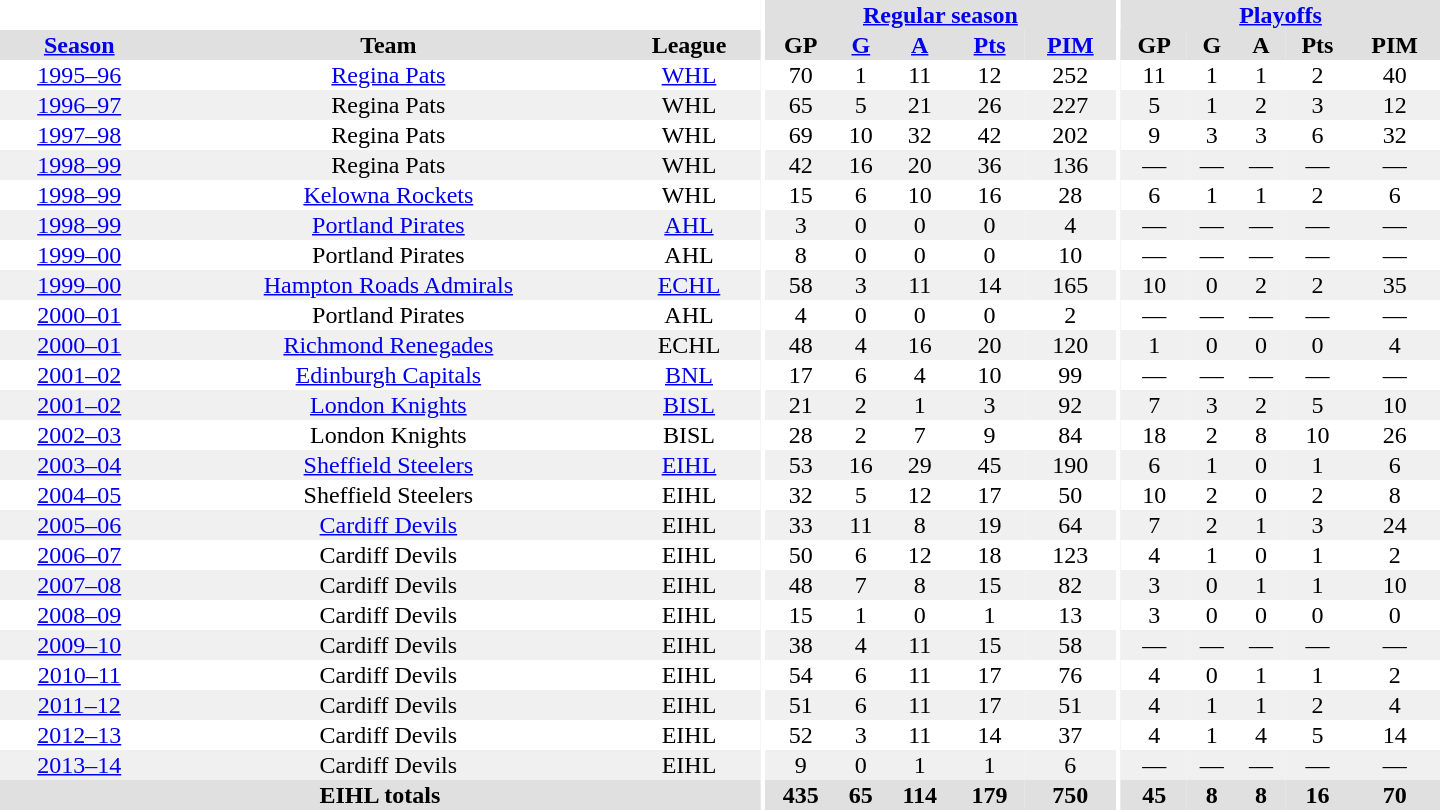<table border="0" cellpadding="1" cellspacing="0" style="text-align:center; width:60em">
<tr bgcolor="#e0e0e0">
<th colspan="3" bgcolor="#ffffff"></th>
<th rowspan="99" bgcolor="#ffffff"></th>
<th colspan="5"><a href='#'>Regular season</a></th>
<th rowspan="99" bgcolor="#ffffff"></th>
<th colspan="5"><a href='#'>Playoffs</a></th>
</tr>
<tr bgcolor="#e0e0e0">
<th><a href='#'>Season</a></th>
<th>Team</th>
<th>League</th>
<th>GP</th>
<th><a href='#'>G</a></th>
<th><a href='#'>A</a></th>
<th><a href='#'>Pts</a></th>
<th><a href='#'>PIM</a></th>
<th>GP</th>
<th>G</th>
<th>A</th>
<th>Pts</th>
<th>PIM</th>
</tr>
<tr>
<td><a href='#'>1995–96</a></td>
<td><a href='#'>Regina Pats</a></td>
<td><a href='#'>WHL</a></td>
<td>70</td>
<td>1</td>
<td>11</td>
<td>12</td>
<td>252</td>
<td>11</td>
<td>1</td>
<td>1</td>
<td>2</td>
<td>40</td>
</tr>
<tr bgcolor="#f0f0f0">
<td><a href='#'>1996–97</a></td>
<td>Regina Pats</td>
<td>WHL</td>
<td>65</td>
<td>5</td>
<td>21</td>
<td>26</td>
<td>227</td>
<td>5</td>
<td>1</td>
<td>2</td>
<td>3</td>
<td>12</td>
</tr>
<tr>
<td><a href='#'>1997–98</a></td>
<td>Regina Pats</td>
<td>WHL</td>
<td>69</td>
<td>10</td>
<td>32</td>
<td>42</td>
<td>202</td>
<td>9</td>
<td>3</td>
<td>3</td>
<td>6</td>
<td>32</td>
</tr>
<tr bgcolor="#f0f0f0">
<td><a href='#'>1998–99</a></td>
<td>Regina Pats</td>
<td>WHL</td>
<td>42</td>
<td>16</td>
<td>20</td>
<td>36</td>
<td>136</td>
<td>—</td>
<td>—</td>
<td>—</td>
<td>—</td>
<td>—</td>
</tr>
<tr>
<td><a href='#'>1998–99</a></td>
<td><a href='#'>Kelowna Rockets</a></td>
<td>WHL</td>
<td>15</td>
<td>6</td>
<td>10</td>
<td>16</td>
<td>28</td>
<td>6</td>
<td>1</td>
<td>1</td>
<td>2</td>
<td>6</td>
</tr>
<tr bgcolor="#f0f0f0">
<td><a href='#'>1998–99</a></td>
<td><a href='#'>Portland Pirates</a></td>
<td><a href='#'>AHL</a></td>
<td>3</td>
<td>0</td>
<td>0</td>
<td>0</td>
<td>4</td>
<td>—</td>
<td>—</td>
<td>—</td>
<td>—</td>
<td>—</td>
</tr>
<tr>
<td><a href='#'>1999–00</a></td>
<td>Portland Pirates</td>
<td>AHL</td>
<td>8</td>
<td>0</td>
<td>0</td>
<td>0</td>
<td>10</td>
<td>—</td>
<td>—</td>
<td>—</td>
<td>—</td>
<td>—</td>
</tr>
<tr bgcolor="#f0f0f0">
<td><a href='#'>1999–00</a></td>
<td><a href='#'>Hampton Roads Admirals</a></td>
<td><a href='#'>ECHL</a></td>
<td>58</td>
<td>3</td>
<td>11</td>
<td>14</td>
<td>165</td>
<td>10</td>
<td>0</td>
<td>2</td>
<td>2</td>
<td>35</td>
</tr>
<tr>
<td><a href='#'>2000–01</a></td>
<td>Portland Pirates</td>
<td>AHL</td>
<td>4</td>
<td>0</td>
<td>0</td>
<td>0</td>
<td>2</td>
<td>—</td>
<td>—</td>
<td>—</td>
<td>—</td>
<td>—</td>
</tr>
<tr bgcolor="#f0f0f0">
<td><a href='#'>2000–01</a></td>
<td><a href='#'>Richmond Renegades</a></td>
<td>ECHL</td>
<td>48</td>
<td>4</td>
<td>16</td>
<td>20</td>
<td>120</td>
<td>1</td>
<td>0</td>
<td>0</td>
<td>0</td>
<td>4</td>
</tr>
<tr>
<td><a href='#'>2001–02</a></td>
<td><a href='#'>Edinburgh Capitals</a></td>
<td><a href='#'>BNL</a></td>
<td>17</td>
<td>6</td>
<td>4</td>
<td>10</td>
<td>99</td>
<td>—</td>
<td>—</td>
<td>—</td>
<td>—</td>
<td>—</td>
</tr>
<tr bgcolor="#f0f0f0">
<td><a href='#'>2001–02</a></td>
<td><a href='#'>London Knights</a></td>
<td><a href='#'>BISL</a></td>
<td>21</td>
<td>2</td>
<td>1</td>
<td>3</td>
<td>92</td>
<td>7</td>
<td>3</td>
<td>2</td>
<td>5</td>
<td>10</td>
</tr>
<tr>
<td><a href='#'>2002–03</a></td>
<td>London Knights</td>
<td>BISL</td>
<td>28</td>
<td>2</td>
<td>7</td>
<td>9</td>
<td>84</td>
<td>18</td>
<td>2</td>
<td>8</td>
<td>10</td>
<td>26</td>
</tr>
<tr bgcolor="#f0f0f0">
<td><a href='#'>2003–04</a></td>
<td><a href='#'>Sheffield Steelers</a></td>
<td><a href='#'>EIHL</a></td>
<td>53</td>
<td>16</td>
<td>29</td>
<td>45</td>
<td>190</td>
<td>6</td>
<td>1</td>
<td>0</td>
<td>1</td>
<td>6</td>
</tr>
<tr>
<td><a href='#'>2004–05</a></td>
<td>Sheffield Steelers</td>
<td>EIHL</td>
<td>32</td>
<td>5</td>
<td>12</td>
<td>17</td>
<td>50</td>
<td>10</td>
<td>2</td>
<td>0</td>
<td>2</td>
<td>8</td>
</tr>
<tr bgcolor="#f0f0f0">
<td><a href='#'>2005–06</a></td>
<td><a href='#'>Cardiff Devils</a></td>
<td>EIHL</td>
<td>33</td>
<td>11</td>
<td>8</td>
<td>19</td>
<td>64</td>
<td>7</td>
<td>2</td>
<td>1</td>
<td>3</td>
<td>24</td>
</tr>
<tr>
<td><a href='#'>2006–07</a></td>
<td>Cardiff Devils</td>
<td>EIHL</td>
<td>50</td>
<td>6</td>
<td>12</td>
<td>18</td>
<td>123</td>
<td>4</td>
<td>1</td>
<td>0</td>
<td>1</td>
<td>2</td>
</tr>
<tr bgcolor="#f0f0f0">
<td><a href='#'>2007–08</a></td>
<td>Cardiff Devils</td>
<td>EIHL</td>
<td>48</td>
<td>7</td>
<td>8</td>
<td>15</td>
<td>82</td>
<td>3</td>
<td>0</td>
<td>1</td>
<td>1</td>
<td>10</td>
</tr>
<tr>
<td><a href='#'>2008–09</a></td>
<td>Cardiff Devils</td>
<td>EIHL</td>
<td>15</td>
<td>1</td>
<td>0</td>
<td>1</td>
<td>13</td>
<td>3</td>
<td>0</td>
<td>0</td>
<td>0</td>
<td>0</td>
</tr>
<tr bgcolor="#f0f0f0">
<td><a href='#'>2009–10</a></td>
<td>Cardiff Devils</td>
<td>EIHL</td>
<td>38</td>
<td>4</td>
<td>11</td>
<td>15</td>
<td>58</td>
<td>—</td>
<td>—</td>
<td>—</td>
<td>—</td>
<td>—</td>
</tr>
<tr>
<td><a href='#'>2010–11</a></td>
<td>Cardiff Devils</td>
<td>EIHL</td>
<td>54</td>
<td>6</td>
<td>11</td>
<td>17</td>
<td>76</td>
<td>4</td>
<td>0</td>
<td>1</td>
<td>1</td>
<td>2</td>
</tr>
<tr bgcolor="#f0f0f0">
<td><a href='#'>2011–12</a></td>
<td>Cardiff Devils</td>
<td>EIHL</td>
<td>51</td>
<td>6</td>
<td>11</td>
<td>17</td>
<td>51</td>
<td>4</td>
<td>1</td>
<td>1</td>
<td>2</td>
<td>4</td>
</tr>
<tr>
<td><a href='#'>2012–13</a></td>
<td>Cardiff Devils</td>
<td>EIHL</td>
<td>52</td>
<td>3</td>
<td>11</td>
<td>14</td>
<td>37</td>
<td>4</td>
<td>1</td>
<td>4</td>
<td>5</td>
<td>14</td>
</tr>
<tr bgcolor="#f0f0f0">
<td><a href='#'>2013–14</a></td>
<td>Cardiff Devils</td>
<td>EIHL</td>
<td>9</td>
<td>0</td>
<td>1</td>
<td>1</td>
<td>6</td>
<td>—</td>
<td>—</td>
<td>—</td>
<td>—</td>
<td>—</td>
</tr>
<tr>
</tr>
<tr ALIGN="center" bgcolor="#e0e0e0">
<th colspan="3">EIHL totals</th>
<th ALIGN="center">435</th>
<th ALIGN="center">65</th>
<th ALIGN="center">114</th>
<th ALIGN="center">179</th>
<th ALIGN="center">750</th>
<th ALIGN="center">45</th>
<th ALIGN="center">8</th>
<th ALIGN="center">8</th>
<th ALIGN="center">16</th>
<th ALIGN="center">70</th>
</tr>
</table>
